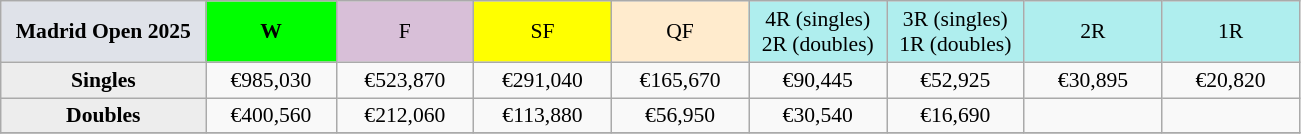<table class=wikitable style=font-size:90%;text-align:center>
<tr>
<td style="width:130px; background:#dfe2e9;"><strong>Madrid Open 2025</strong></td>
<td style="width:80px; background:lime;"><strong>W</strong></td>
<td style="width:85px; background:thistle;">F</td>
<td style="width:85px; background:#ff0;">SF</td>
<td style="width:85px; background:#ffebcd;">QF</td>
<td style="width:85px; background:#afeeee;">4R (singles) 2R (doubles)</td>
<td style="width:85px; background:#afeeee;">3R (singles) 1R (doubles)</td>
<td style="width:85px; background:#afeeee;">2R</td>
<td style="width:85px; background:#afeeee;">1R</td>
</tr>
<tr>
<td style="background:#ededed;"><strong>Singles</strong></td>
<td>€985,030</td>
<td>€523,870</td>
<td>€291,040</td>
<td>€165,670</td>
<td>€90,445</td>
<td>€52,925</td>
<td>€30,895</td>
<td>€20,820</td>
</tr>
<tr>
<td style="background:#ededed;"><strong>Doubles</strong></td>
<td>€400,560</td>
<td>€212,060</td>
<td>€113,880</td>
<td>€56,950</td>
<td>€30,540</td>
<td>€16,690</td>
<td></td>
<td></td>
</tr>
<tr>
</tr>
</table>
